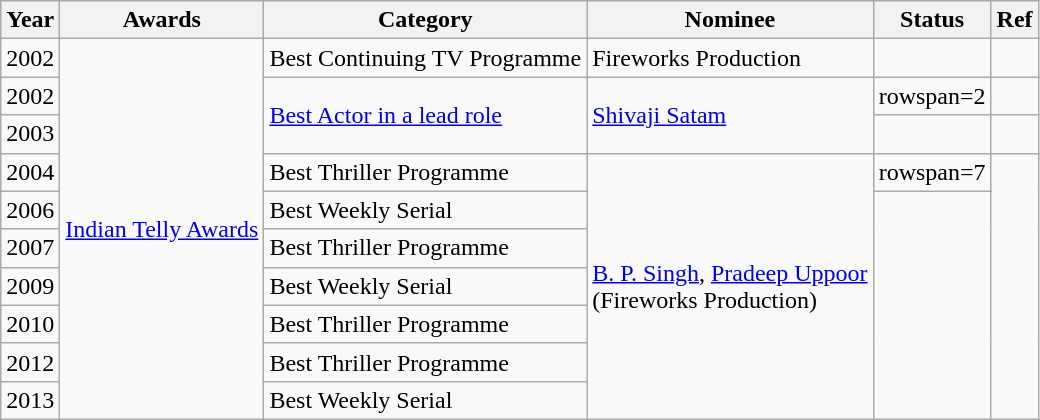<table class="wikitable sortable">
<tr>
<th>Year</th>
<th>Awards</th>
<th>Category</th>
<th>Nominee</th>
<th>Status</th>
<th>Ref</th>
</tr>
<tr>
<td>2002</td>
<td rowspan=10><a href='#'>Indian Telly Awards</a></td>
<td>Best Continuing TV Programme</td>
<td>Fireworks Production</td>
<td></td>
<td></td>
</tr>
<tr>
<td>2002</td>
<td rowspan=2><a href='#'>Best Actor in a lead role</a></td>
<td rowspan=2><a href='#'>Shivaji Satam</a></td>
<td>rowspan=2 </td>
<td></td>
</tr>
<tr>
<td>2003</td>
<td></td>
</tr>
<tr>
<td>2004</td>
<td>Best Thriller Programme</td>
<td rowspan=7><a href='#'>B. P. Singh</a>, <a href='#'>Pradeep Uppoor</a> <br> (Fireworks Production)</td>
<td>rowspan=7 </td>
<td rowspan=7></td>
</tr>
<tr>
<td>2006</td>
<td>Best Weekly Serial</td>
</tr>
<tr>
<td>2007</td>
<td>Best Thriller Programme</td>
</tr>
<tr>
<td>2009</td>
<td>Best Weekly Serial</td>
</tr>
<tr>
<td>2010</td>
<td>Best Thriller Programme</td>
</tr>
<tr>
<td>2012</td>
<td>Best Thriller Programme</td>
</tr>
<tr>
<td>2013</td>
<td>Best Weekly Serial</td>
</tr>
</table>
